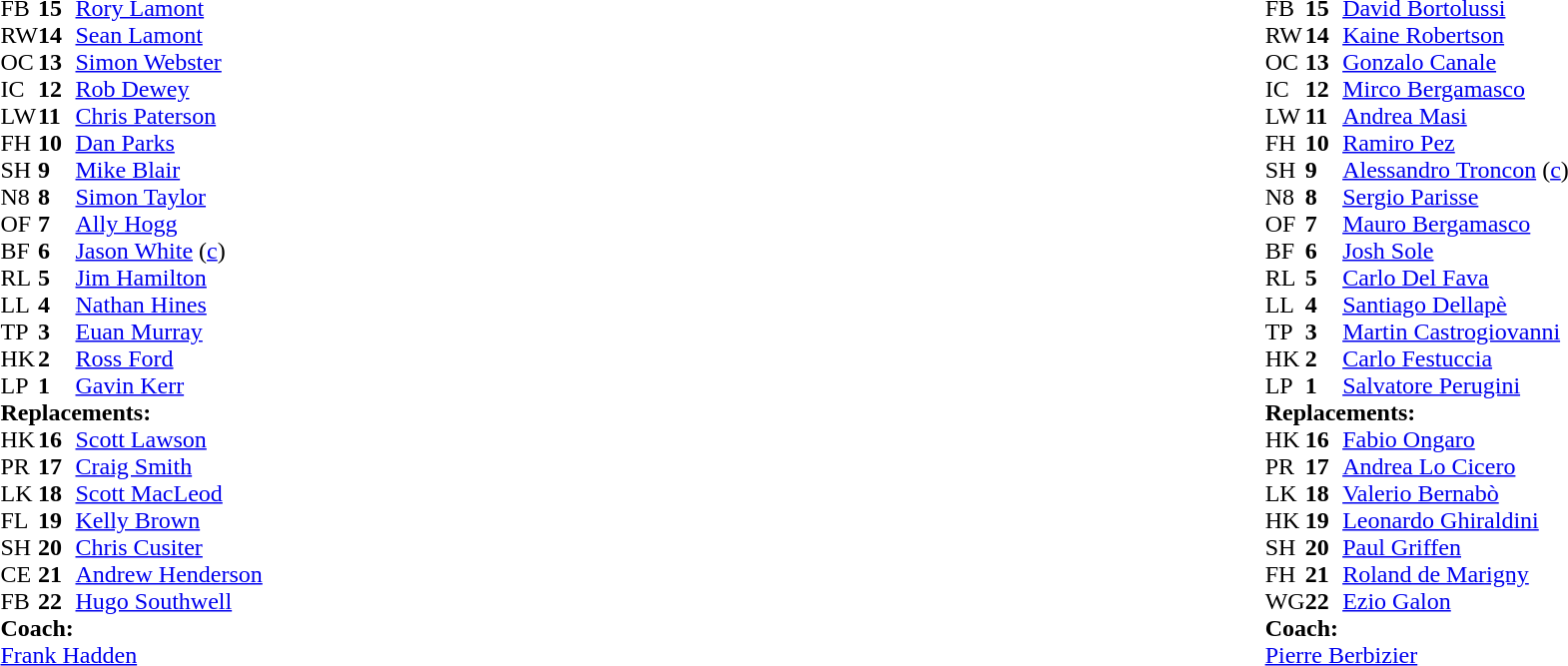<table width="100%">
<tr>
<td style="vertical-align:top" width="50%"><br><table cellspacing="0" cellpadding="0">
<tr>
<th width="25"></th>
<th width="25"></th>
</tr>
<tr>
<td>FB</td>
<td><strong>15</strong></td>
<td><a href='#'>Rory Lamont</a></td>
<td></td>
<td></td>
</tr>
<tr>
<td>RW</td>
<td><strong>14</strong></td>
<td><a href='#'>Sean Lamont</a></td>
</tr>
<tr>
<td>OC</td>
<td><strong>13</strong></td>
<td><a href='#'>Simon Webster</a></td>
</tr>
<tr>
<td>IC</td>
<td><strong>12</strong></td>
<td><a href='#'>Rob Dewey</a></td>
<td></td>
<td></td>
</tr>
<tr>
<td>LW</td>
<td><strong>11</strong></td>
<td><a href='#'>Chris Paterson</a></td>
</tr>
<tr>
<td>FH</td>
<td><strong>10</strong></td>
<td><a href='#'>Dan Parks</a></td>
</tr>
<tr>
<td>SH</td>
<td><strong>9</strong></td>
<td><a href='#'>Mike Blair</a></td>
<td></td>
<td></td>
</tr>
<tr>
<td>N8</td>
<td><strong>8</strong></td>
<td><a href='#'>Simon Taylor</a></td>
</tr>
<tr>
<td>OF</td>
<td><strong>7</strong></td>
<td><a href='#'>Ally Hogg</a></td>
<td></td>
<td></td>
</tr>
<tr>
<td>BF</td>
<td><strong>6</strong></td>
<td><a href='#'>Jason White</a> (<a href='#'>c</a>)</td>
</tr>
<tr>
<td>RL</td>
<td><strong>5</strong></td>
<td><a href='#'>Jim Hamilton</a></td>
<td></td>
<td></td>
</tr>
<tr>
<td>LL</td>
<td><strong>4</strong></td>
<td><a href='#'>Nathan Hines</a></td>
<td></td>
</tr>
<tr>
<td>TP</td>
<td><strong>3</strong></td>
<td><a href='#'>Euan Murray</a></td>
</tr>
<tr>
<td>HK</td>
<td><strong>2</strong></td>
<td><a href='#'>Ross Ford</a></td>
</tr>
<tr>
<td>LP</td>
<td><strong>1</strong></td>
<td><a href='#'>Gavin Kerr</a></td>
<td></td>
<td></td>
</tr>
<tr>
<td colspan=3><strong>Replacements:</strong></td>
</tr>
<tr>
<td>HK</td>
<td><strong>16</strong></td>
<td><a href='#'>Scott Lawson</a></td>
</tr>
<tr>
<td>PR</td>
<td><strong>17</strong></td>
<td><a href='#'>Craig Smith</a></td>
<td></td>
<td></td>
</tr>
<tr>
<td>LK</td>
<td><strong>18</strong></td>
<td><a href='#'>Scott MacLeod</a></td>
<td></td>
<td></td>
</tr>
<tr>
<td>FL</td>
<td><strong>19</strong></td>
<td><a href='#'>Kelly Brown</a></td>
<td></td>
<td></td>
</tr>
<tr>
<td>SH</td>
<td><strong>20</strong></td>
<td><a href='#'>Chris Cusiter</a></td>
<td></td>
<td></td>
</tr>
<tr>
<td>CE</td>
<td><strong>21</strong></td>
<td><a href='#'>Andrew Henderson</a></td>
<td></td>
<td></td>
</tr>
<tr>
<td>FB</td>
<td><strong>22</strong></td>
<td><a href='#'>Hugo Southwell</a></td>
<td></td>
<td></td>
</tr>
<tr>
<td colspan=3><strong>Coach:</strong></td>
</tr>
<tr>
<td colspan="4"> <a href='#'>Frank Hadden</a></td>
</tr>
</table>
</td>
<td style="vertical-align:top"></td>
<td style="vertical-align:top" width="50%"><br><table cellspacing="0" cellpadding="0" align="center">
<tr>
<th width="25"></th>
<th width="25"></th>
</tr>
<tr>
<td>FB</td>
<td><strong>15</strong></td>
<td><a href='#'>David Bortolussi</a></td>
</tr>
<tr>
<td>RW</td>
<td><strong>14</strong></td>
<td><a href='#'>Kaine Robertson</a></td>
</tr>
<tr>
<td>OC</td>
<td><strong>13</strong></td>
<td><a href='#'>Gonzalo Canale</a></td>
</tr>
<tr>
<td>IC</td>
<td><strong>12</strong></td>
<td><a href='#'>Mirco Bergamasco</a></td>
</tr>
<tr>
<td>LW</td>
<td><strong>11</strong></td>
<td><a href='#'>Andrea Masi</a></td>
<td></td>
<td></td>
</tr>
<tr>
<td>FH</td>
<td><strong>10</strong></td>
<td><a href='#'>Ramiro Pez</a></td>
</tr>
<tr>
<td>SH</td>
<td><strong>9</strong></td>
<td><a href='#'>Alessandro Troncon</a> (<a href='#'>c</a>)</td>
</tr>
<tr>
<td>N8</td>
<td><strong>8</strong></td>
<td><a href='#'>Sergio Parisse</a></td>
</tr>
<tr>
<td>OF</td>
<td><strong>7</strong></td>
<td><a href='#'>Mauro Bergamasco</a></td>
<td></td>
</tr>
<tr>
<td>BF</td>
<td><strong>6</strong></td>
<td><a href='#'>Josh Sole</a></td>
</tr>
<tr>
<td>RL</td>
<td><strong>5</strong></td>
<td><a href='#'>Carlo Del Fava</a></td>
</tr>
<tr>
<td>LL</td>
<td><strong>4</strong></td>
<td><a href='#'>Santiago Dellapè</a></td>
</tr>
<tr>
<td>TP</td>
<td><strong>3</strong></td>
<td><a href='#'>Martin Castrogiovanni</a></td>
<td></td>
<td></td>
<td></td>
</tr>
<tr>
<td>HK</td>
<td><strong>2</strong></td>
<td><a href='#'>Carlo Festuccia</a></td>
<td></td>
<td></td>
</tr>
<tr>
<td>LP</td>
<td><strong>1</strong></td>
<td><a href='#'>Salvatore Perugini</a></td>
<td></td>
<td></td>
<td></td>
</tr>
<tr>
<td colspan=3><strong>Replacements:</strong></td>
</tr>
<tr>
<td>HK</td>
<td><strong>16</strong></td>
<td><a href='#'>Fabio Ongaro</a></td>
<td></td>
<td></td>
</tr>
<tr>
<td>PR</td>
<td><strong>17</strong></td>
<td><a href='#'>Andrea Lo Cicero</a></td>
<td></td>
<td></td>
</tr>
<tr>
<td>LK</td>
<td><strong>18</strong></td>
<td><a href='#'>Valerio Bernabò</a></td>
</tr>
<tr>
<td>HK</td>
<td><strong>19</strong></td>
<td><a href='#'>Leonardo Ghiraldini</a></td>
</tr>
<tr>
<td>SH</td>
<td><strong>20</strong></td>
<td><a href='#'>Paul Griffen</a></td>
</tr>
<tr>
<td>FH</td>
<td><strong>21</strong></td>
<td><a href='#'>Roland de Marigny</a></td>
</tr>
<tr>
<td>WG</td>
<td><strong>22</strong></td>
<td><a href='#'>Ezio Galon</a></td>
<td></td>
<td></td>
</tr>
<tr>
<td colspan=3><strong>Coach:</strong></td>
</tr>
<tr>
<td colspan="4"> <a href='#'>Pierre Berbizier</a></td>
</tr>
</table>
</td>
</tr>
</table>
